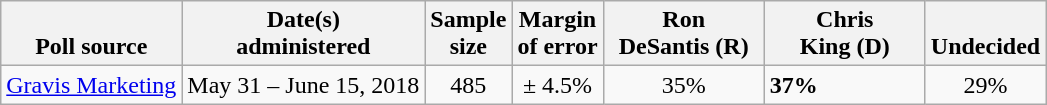<table class="wikitable">
<tr valign=bottom>
<th>Poll source</th>
<th>Date(s)<br>administered</th>
<th>Sample<br>size</th>
<th>Margin<br>of error</th>
<th style="width:100px;">Ron<br>DeSantis (R)</th>
<th style="width:100px;">Chris<br>King (D)</th>
<th>Undecided</th>
</tr>
<tr>
<td><a href='#'>Gravis Marketing</a></td>
<td align=center>May 31 – June 15, 2018</td>
<td align=center>485</td>
<td align=center>± 4.5%</td>
<td align=center>35%</td>
<td><strong>37%</strong></td>
<td align=center>29%</td>
</tr>
</table>
